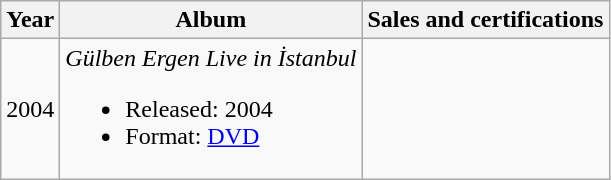<table class="wikitable">
<tr>
<th>Year</th>
<th>Album</th>
<th>Sales and certifications</th>
</tr>
<tr>
<td>2004</td>
<td><em>Gülben Ergen Live in İstanbul</em><br><ul><li>Released: 2004</li><li>Format: <a href='#'>DVD</a></li></ul></td>
<td></td>
</tr>
</table>
